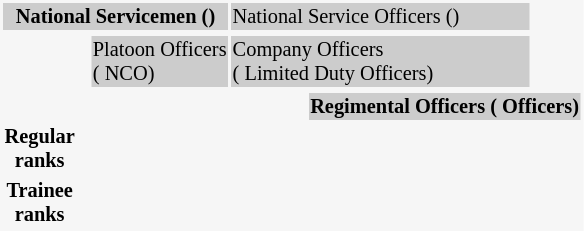<table style="font-size: 85%; background:#f6f6f6" >
<tr style="background-color:#CCCCCC;">
<th colspan=6>National Servicemen ()</th>
<td colspan=3>National Service Officers ()</td>
</tr>
<tr>
</tr>
<tr>
<th colspan=3></th>
<td colspan=3 style="background-color:#CCCCCC;">Platoon Officers <br> ( NCO)</td>
<td colspan=3 style="background-color:#CCCCCC;">Company Officers <br>( Limited Duty Officers)</td>
</tr>
<tr>
</tr>
<tr>
<th colspan=7></th>
<th colspan=18 style="background-color:#CCCCCC;">Regimental Officers ( Officers)</th>
</tr>
<tr>
<td style="text-align:center;"><strong>Regular<br>ranks</strong></td>
<td></td>
<td style="text-align:center;"></td>
<td style="text-align:center;"></td>
<td style="text-align:center;"></td>
<td style="text-align:center;"></td>
<td style="text-align:center;"></td>
<td style="text-align:center;"></td>
<td style="text-align:center;"></td>
<td style="text-align:center;"></td>
<td style="text-align:center;"></td>
<td style="text-align:center;"></td>
<td style="text-align:center;"></td>
<td style="text-align:center;"></td>
<td style="text-align:center;"></td>
<td style="text-align:center;"></td>
</tr>
<tr style="text-align:center;">
<td><strong>Trainee<br>ranks</strong></td>
<td style="vertical-align:top;"><br><br></td>
<td style="vertical-align:top;"></td>
<td><br><br></td>
<td style="vertical-align:top;"> <br> <br></td>
<td style="vertical-align:top;"></td>
<td style="vertical-align:top;"></td>
<td style="vertical-align:top;"></td>
<td style="vertical-align:top;"></td>
<td style="vertical-align:top;"></td>
<td style="vertical-align:top;"></td>
<td style="vertical-align:top;"></td>
<td style="vertical-align:top;"></td>
<td style="vertical-align:top;"></td>
<td style="vertical-align:top;"></td>
<td style="vertical-align:top;"></td>
</tr>
</table>
